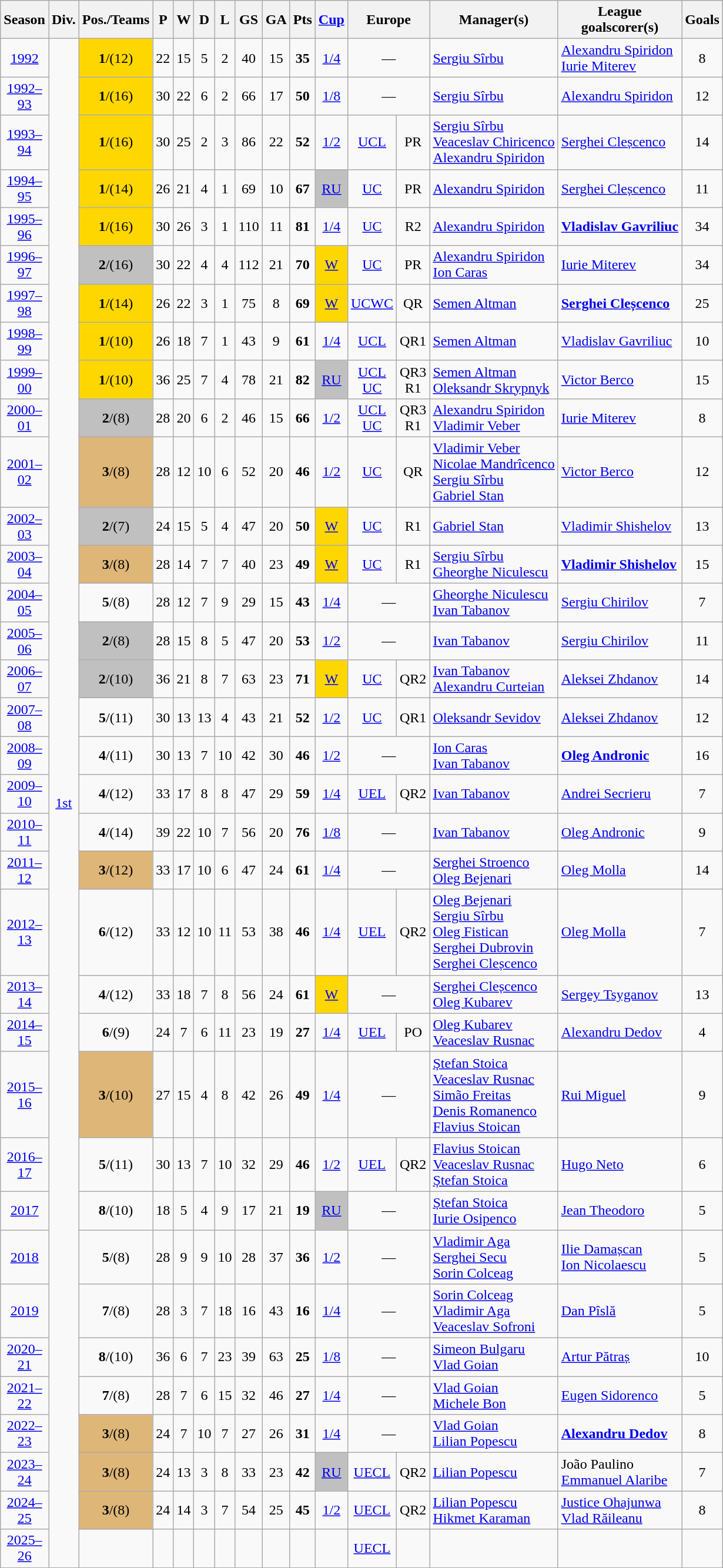<table class="wikitable">
<tr>
<th>Season</th>
<th>Div.</th>
<th>Pos./Teams</th>
<th>P</th>
<th>W</th>
<th>D</th>
<th>L</th>
<th>GS</th>
<th>GA</th>
<th>Pts</th>
<th><a href='#'>Cup</a></th>
<th colspan=2>Europe</th>
<th>Manager(s)</th>
<th>League<br>goalscorer(s)</th>
<th>Goals</th>
</tr>
<tr>
<td align=center><a href='#'>1992</a></td>
<td align=center rowspan=35><a href='#'>1st</a></td>
<td align=center bgcolor=gold><strong>1</strong>/(12)</td>
<td align=center>22</td>
<td align=center>15</td>
<td align=center>5</td>
<td align=center>2</td>
<td align=center>40</td>
<td align=center>15</td>
<td align=center><strong>35</strong></td>
<td align=center><a href='#'>1/4</a></td>
<td align=center colspan=2>—</td>
<td align=left style="white-space:nowrap"> <a href='#'>Sergiu Sîrbu</a></td>
<td align=left style="white-space:nowrap"> <a href='#'>Alexandru Spiridon</a><br> <a href='#'>Iurie Miterev</a></td>
<td align=center>8</td>
</tr>
<tr>
<td align=center><a href='#'>1992–<br>93</a></td>
<td align=center bgcolor=gold><strong>1</strong>/(16)</td>
<td align=center>30</td>
<td align=center>22</td>
<td align=center>6</td>
<td align=center>2</td>
<td align=center>66</td>
<td align=center>17</td>
<td align=center><strong>50</strong></td>
<td align=center><a href='#'>1/8</a></td>
<td align=center colspan=2>—</td>
<td align=left style="white-space:nowrap"> <a href='#'>Sergiu Sîrbu</a></td>
<td align=left style="white-space:nowrap"> <a href='#'>Alexandru Spiridon</a></td>
<td align=center>12</td>
</tr>
<tr>
<td align=center><a href='#'>1993–<br>94</a></td>
<td align=center bgcolor=gold><strong>1</strong>/(16)</td>
<td align=center>30</td>
<td align=center>25</td>
<td align=center>2</td>
<td align=center>3</td>
<td align=center>86</td>
<td align=center>22</td>
<td align=center><strong>52</strong></td>
<td align=center><a href='#'>1/2</a></td>
<td align=center><a href='#'>UCL</a></td>
<td align=center>PR</td>
<td align=left style="white-space:nowrap"> <a href='#'>Sergiu Sîrbu</a><br> <a href='#'>Veaceslav Chiricenco</a><br> <a href='#'>Alexandru Spiridon</a></td>
<td align=left style="white-space:nowrap"> <a href='#'>Serghei Cleșcenco</a></td>
<td align=center>14</td>
</tr>
<tr>
<td align=center><a href='#'>1994–<br>95</a></td>
<td align=center bgcolor=gold><strong>1</strong>/(14)</td>
<td align=center>26</td>
<td align=center>21</td>
<td align=center>4</td>
<td align=center>1</td>
<td align=center>69</td>
<td align=center>10</td>
<td align=center><strong>67</strong></td>
<td align=center bgcolor=silver><a href='#'>RU</a></td>
<td align=center><a href='#'>UC</a></td>
<td align=center>PR</td>
<td align=left style="white-space:nowrap"> <a href='#'>Alexandru Spiridon</a></td>
<td align=left style="white-space:nowrap"> <a href='#'>Serghei Cleșcenco</a></td>
<td align=center>11</td>
</tr>
<tr>
<td align=center><a href='#'>1995–<br>96</a></td>
<td align=center bgcolor=gold><strong>1</strong>/(16)</td>
<td align=center>30</td>
<td align=center>26</td>
<td align=center>3</td>
<td align=center>1</td>
<td align=center>110</td>
<td align=center>11</td>
<td align=center><strong>81</strong></td>
<td align=center><a href='#'>1/4</a></td>
<td align=center><a href='#'>UC</a></td>
<td align=center>R2</td>
<td align=left style="white-space:nowrap"> <a href='#'>Alexandru Spiridon</a></td>
<td align=left style="white-space:nowrap"> <strong><a href='#'>Vladislav Gavriliuc</a></strong></td>
<td align=center>34</td>
</tr>
<tr>
<td align=center><a href='#'>1996–<br>97</a></td>
<td align=center bgcolor=silver><strong>2</strong>/(16)</td>
<td align=center>30</td>
<td align=center>22</td>
<td align=center>4</td>
<td align=center>4</td>
<td align=center>112</td>
<td align=center>21</td>
<td align=center><strong>70</strong></td>
<td align=center bgcolor=gold><a href='#'>W</a></td>
<td align=center><a href='#'>UC</a></td>
<td align=center>PR</td>
<td align=left style="white-space:nowrap"> <a href='#'>Alexandru Spiridon</a><br> <a href='#'>Ion Caras</a></td>
<td align=left style="white-space:nowrap"> <a href='#'>Iurie Miterev</a></td>
<td align=center>34</td>
</tr>
<tr>
<td align=center><a href='#'>1997–<br>98</a></td>
<td align=center bgcolor=gold><strong>1</strong>/(14)</td>
<td align=center>26</td>
<td align=center>22</td>
<td align=center>3</td>
<td align=center>1</td>
<td align=center>75</td>
<td align=center>8</td>
<td align=center><strong>69</strong></td>
<td align=center bgcolor=gold><a href='#'>W</a></td>
<td align=center><a href='#'>UCWC</a></td>
<td align=center>QR</td>
<td align=left style="white-space:nowrap"> <a href='#'>Semen Altman</a></td>
<td align=left style="white-space:nowrap"> <strong><a href='#'>Serghei Cleșcenco</a></strong></td>
<td align=center>25</td>
</tr>
<tr>
<td align=center><a href='#'>1998–<br>99</a></td>
<td align=center bgcolor=gold><strong>1</strong>/(10)</td>
<td align=center>26</td>
<td align=center>18</td>
<td align=center>7</td>
<td align=center>1</td>
<td align=center>43</td>
<td align=center>9</td>
<td align=center><strong>61</strong></td>
<td align=center><a href='#'>1/4</a></td>
<td align=center><a href='#'>UCL</a></td>
<td align=center>QR1</td>
<td align=left style="white-space:nowrap"> <a href='#'>Semen Altman</a></td>
<td align=left style="white-space:nowrap"> <a href='#'>Vladislav Gavriliuc</a></td>
<td align=center>10</td>
</tr>
<tr>
<td align=center><a href='#'>1999–<br>00</a></td>
<td align=center bgcolor=gold><strong>1</strong>/(10)</td>
<td align=center>36</td>
<td align=center>25</td>
<td align=center>7</td>
<td align=center>4</td>
<td align=center>78</td>
<td align=center>21</td>
<td align=center><strong>82</strong></td>
<td align=center bgcolor=silver><a href='#'>RU</a></td>
<td align=center><a href='#'>UCL</a><br><a href='#'>UC</a></td>
<td align=center>QR3<br>R1</td>
<td align=left style="white-space:nowrap"> <a href='#'>Semen Altman</a><br> <a href='#'>Oleksandr Skrypnyk</a></td>
<td align=left style="white-space:nowrap"> <a href='#'>Victor Berco</a></td>
<td align=center>15</td>
</tr>
<tr>
<td align=center><a href='#'>2000–<br>01</a></td>
<td align=center bgcolor=silver><strong>2</strong>/(8)</td>
<td align=center>28</td>
<td align=center>20</td>
<td align=center>6</td>
<td align=center>2</td>
<td align=center>46</td>
<td align=center>15</td>
<td align=center><strong>66</strong></td>
<td align=center><a href='#'>1/2</a></td>
<td align=center><a href='#'>UCL</a><br><a href='#'>UC</a></td>
<td align=center>QR3<br>R1</td>
<td align=left style="white-space:nowrap"> <a href='#'>Alexandru Spiridon</a><br> <a href='#'>Vladimir Veber</a></td>
<td align=left style="white-space:nowrap"> <a href='#'>Iurie Miterev</a></td>
<td align=center>8</td>
</tr>
<tr>
<td align=center><a href='#'>2001–<br>02</a></td>
<td align=center bgcolor=#deb678><strong>3</strong>/(8)</td>
<td align=center>28</td>
<td align=center>12</td>
<td align=center>10</td>
<td align=center>6</td>
<td align=center>52</td>
<td align=center>20</td>
<td align=center><strong>46</strong></td>
<td align=center><a href='#'>1/2</a></td>
<td align=center><a href='#'>UC</a></td>
<td align=center>QR</td>
<td align=left style="white-space:nowrap"> <a href='#'>Vladimir Veber</a><br> <a href='#'>Nicolae Mandrîcenco</a><br> <a href='#'>Sergiu Sîrbu</a><br> <a href='#'>Gabriel Stan</a></td>
<td align=left style="white-space:nowrap"> <a href='#'>Victor Berco</a></td>
<td align=center>12</td>
</tr>
<tr>
<td align=center><a href='#'>2002–<br>03</a></td>
<td align=center bgcolor=silver><strong>2</strong>/(7)</td>
<td align=center>24</td>
<td align=center>15</td>
<td align=center>5</td>
<td align=center>4</td>
<td align=center>47</td>
<td align=center>20</td>
<td align=center><strong>50</strong></td>
<td align=center bgcolor=gold><a href='#'>W</a></td>
<td align=center><a href='#'>UC</a></td>
<td align=center>R1</td>
<td align=left style="white-space:nowrap"> <a href='#'>Gabriel Stan</a></td>
<td align=left style="white-space:nowrap"> <a href='#'>Vladimir Shishelov</a></td>
<td align=center>13</td>
</tr>
<tr>
<td align=center><a href='#'>2003–<br>04</a></td>
<td align=center bgcolor=deb678><strong>3</strong>/(8)</td>
<td align=center>28</td>
<td align=center>14</td>
<td align=center>7</td>
<td align=center>7</td>
<td align=center>40</td>
<td align=center>23</td>
<td align=center><strong>49</strong></td>
<td align=center bgcolor=gold><a href='#'>W</a></td>
<td align=center><a href='#'>UC</a></td>
<td align=center>R1</td>
<td align=left style="white-space:nowrap"> <a href='#'>Sergiu Sîrbu</a><br> <a href='#'>Gheorghe Niculescu</a></td>
<td align=left style="white-space:nowrap"> <strong><a href='#'>Vladimir Shishelov</a></strong></td>
<td align=center>15</td>
</tr>
<tr>
<td align=center><a href='#'>2004–<br>05</a></td>
<td align=center><strong>5</strong>/(8)</td>
<td align=center>28</td>
<td align=center>12</td>
<td align=center>7</td>
<td align=center>9</td>
<td align=center>29</td>
<td align=center>15</td>
<td align=center><strong>43</strong></td>
<td align=center><a href='#'>1/4</a></td>
<td align=center colspan=2>—</td>
<td align=left style="white-space:nowrap"> <a href='#'>Gheorghe Niculescu</a><br> <a href='#'>Ivan Tabanov</a></td>
<td align=left style="white-space:nowrap"> <a href='#'>Sergiu Chirilov</a></td>
<td align=center>7</td>
</tr>
<tr>
<td align=center><a href='#'>2005–<br>06</a></td>
<td align=center bgcolor=silver><strong>2</strong>/(8)</td>
<td align=center>28</td>
<td align=center>15</td>
<td align=center>8</td>
<td align=center>5</td>
<td align=center>47</td>
<td align=center>20</td>
<td align=center><strong>53</strong></td>
<td align=center><a href='#'>1/2</a></td>
<td align=center colspan=2>—</td>
<td align=left style="white-space:nowrap"> <a href='#'>Ivan Tabanov</a></td>
<td align=left style="white-space:nowrap"> <a href='#'>Sergiu Chirilov</a></td>
<td align=center>11</td>
</tr>
<tr>
<td align=center><a href='#'>2006–<br>07</a></td>
<td align=center bgcolor=silver><strong>2</strong>/(10)</td>
<td align=center>36</td>
<td align=center>21</td>
<td align=center>8</td>
<td align=center>7</td>
<td align=center>63</td>
<td align=center>23</td>
<td align=center><strong>71</strong></td>
<td align=center bgcolor=gold><a href='#'>W</a></td>
<td align=center><a href='#'>UC</a></td>
<td align=center>QR2</td>
<td align=left style="white-space:nowrap"> <a href='#'>Ivan Tabanov</a><br> <a href='#'>Alexandru Curteian</a></td>
<td align=left style="white-space:nowrap"> <a href='#'>Aleksei Zhdanov</a></td>
<td align=center>14</td>
</tr>
<tr>
<td align=center><a href='#'>2007–<br>08</a></td>
<td align=center><strong>5</strong>/(11)</td>
<td align=center>30</td>
<td align=center>13</td>
<td align=center>13</td>
<td align=center>4</td>
<td align=center>43</td>
<td align=center>21</td>
<td align=center><strong>52</strong></td>
<td align=center><a href='#'>1/2</a></td>
<td align=center><a href='#'>UC</a></td>
<td align=center>QR1</td>
<td align=left style="white-space:nowrap"> <a href='#'>Oleksandr Sevidov</a></td>
<td align=left style="white-space:nowrap"> <a href='#'>Aleksei Zhdanov</a></td>
<td align=center>12</td>
</tr>
<tr>
<td align=center><a href='#'>2008–<br>09</a></td>
<td align=center><strong>4</strong>/(11)</td>
<td align=center>30</td>
<td align=center>13</td>
<td align=center>7</td>
<td align=center>10</td>
<td align=center>42</td>
<td align=center>30</td>
<td align=center><strong>46</strong></td>
<td align=center><a href='#'>1/2</a></td>
<td align=center colspan=2>—</td>
<td align=left style="white-space:nowrap"> <a href='#'>Ion Caras</a><br> <a href='#'>Ivan Tabanov</a></td>
<td align=left style="white-space:nowrap"> <strong><a href='#'>Oleg Andronic</a></strong></td>
<td align=center>16</td>
</tr>
<tr>
<td align=center><a href='#'>2009–<br>10</a></td>
<td align=center><strong>4</strong>/(12)</td>
<td align=center>33</td>
<td align=center>17</td>
<td align=center>8</td>
<td align=center>8</td>
<td align=center>47</td>
<td align=center>29</td>
<td align=center><strong>59</strong></td>
<td align=center><a href='#'>1/4</a></td>
<td align=center><a href='#'>UEL</a></td>
<td align=center>QR2</td>
<td align=left style="white-space:nowrap"> <a href='#'>Ivan Tabanov</a></td>
<td align=left style="white-space:nowrap"> <a href='#'>Andrei Secrieru</a></td>
<td align=center>7</td>
</tr>
<tr>
<td align=center><a href='#'>2010–<br>11</a></td>
<td align=center><strong>4</strong>/(14)</td>
<td align=center>39</td>
<td align=center>22</td>
<td align=center>10</td>
<td align=center>7</td>
<td align=center>56</td>
<td align=center>20</td>
<td align=center><strong>76</strong></td>
<td align=center><a href='#'>1/8</a></td>
<td align=center colspan=2>—</td>
<td align=left style="white-space:nowrap"> <a href='#'>Ivan Tabanov</a></td>
<td align=left style="white-space:nowrap"> <a href='#'>Oleg Andronic</a></td>
<td align=center>9</td>
</tr>
<tr>
<td align=center><a href='#'>2011–<br>12</a></td>
<td align=center bgcolor=deb678><strong>3</strong>/(12)</td>
<td align=center>33</td>
<td align=center>17</td>
<td align=center>10</td>
<td align=center>6</td>
<td align=center>47</td>
<td align=center>24</td>
<td align=center><strong>61</strong></td>
<td align=center><a href='#'>1/4</a></td>
<td align=center colspan=2>—</td>
<td align=left style="white-space:nowrap"> <a href='#'>Serghei Stroenco</a><br> <a href='#'>Oleg Bejenari</a></td>
<td align=left style="white-space:nowrap"> <a href='#'>Oleg Molla</a></td>
<td align=center>14</td>
</tr>
<tr>
<td align=center><a href='#'>2012–<br>13</a></td>
<td align=center><strong>6</strong>/(12)</td>
<td align=center>33</td>
<td align=center>12</td>
<td align=center>10</td>
<td align=center>11</td>
<td align=center>53</td>
<td align=center>38</td>
<td align=center><strong>46</strong></td>
<td align=center><a href='#'>1/4</a></td>
<td align=center><a href='#'>UEL</a></td>
<td align=center>QR2</td>
<td align=left style="white-space:nowrap"> <a href='#'>Oleg Bejenari</a><br> <a href='#'>Sergiu Sîrbu</a><br> <a href='#'>Oleg Fistican</a><br> <a href='#'>Serghei Dubrovin</a><br> <a href='#'>Serghei Cleșcenco</a></td>
<td align=left style="white-space:nowrap"> <a href='#'>Oleg Molla</a></td>
<td align=center>7</td>
</tr>
<tr>
<td align=center><a href='#'>2013–<br>14</a></td>
<td align=center><strong>4</strong>/(12)</td>
<td align=center>33</td>
<td align=center>18</td>
<td align=center>7</td>
<td align=center>8</td>
<td align=center>56</td>
<td align=center>24</td>
<td align=center><strong>61</strong></td>
<td align=center bgcolor=gold><a href='#'>W</a></td>
<td align=center colspan=2>—</td>
<td align=left style="white-space:nowrap"> <a href='#'>Serghei Cleșcenco</a><br> <a href='#'>Oleg Kubarev</a></td>
<td align=left style="white-space:nowrap"> <a href='#'>Sergey Tsyganov</a></td>
<td align=center>13</td>
</tr>
<tr>
<td align=center><a href='#'>2014–<br>15</a></td>
<td align=center><strong>6</strong>/(9)</td>
<td align=center>24</td>
<td align=center>7</td>
<td align=center>6</td>
<td align=center>11</td>
<td align=center>23</td>
<td align=center>19</td>
<td align=center><strong>27</strong></td>
<td align=center><a href='#'>1/4</a></td>
<td align=center><a href='#'>UEL</a></td>
<td align=center>PO</td>
<td align=left style="white-space:nowrap"> <a href='#'>Oleg Kubarev</a><br> <a href='#'>Veaceslav Rusnac</a></td>
<td align=left style="white-space:nowrap"> <a href='#'>Alexandru Dedov</a></td>
<td align=center>4</td>
</tr>
<tr>
<td align=center><a href='#'>2015–<br>16</a></td>
<td align=center bgcolor=deb678><strong>3</strong>/(10)</td>
<td align=center>27</td>
<td align=center>15</td>
<td align=center>4</td>
<td align=center>8</td>
<td align=center>42</td>
<td align=center>26</td>
<td align=center><strong>49</strong></td>
<td align=center><a href='#'>1/4</a></td>
<td align=center colspan=2>—</td>
<td align=left style="white-space:nowrap"> <a href='#'>Ștefan Stoica</a><br> <a href='#'>Veaceslav Rusnac</a><br> <a href='#'>Simão Freitas</a><br> <a href='#'>Denis Romanenco</a><br> <a href='#'>Flavius Stoican</a></td>
<td align=left style="white-space:nowrap"> <a href='#'>Rui Miguel</a></td>
<td align=center>9</td>
</tr>
<tr>
<td align=center><a href='#'>2016–<br>17</a></td>
<td align=center><strong>5</strong>/(11)</td>
<td align=center>30</td>
<td align=center>13</td>
<td align=center>7</td>
<td align=center>10</td>
<td align=center>32</td>
<td align=center>29</td>
<td align=center><strong>46</strong></td>
<td align=center><a href='#'>1/2</a></td>
<td align=center><a href='#'>UEL</a></td>
<td align=center>QR2</td>
<td align=left style="white-space:nowrap"> <a href='#'>Flavius Stoican</a><br> <a href='#'>Veaceslav Rusnac</a><br> <a href='#'>Ștefan Stoica</a></td>
<td align=left style="white-space:nowrap"> <a href='#'>Hugo Neto</a></td>
<td align=center>6</td>
</tr>
<tr>
<td align=center><a href='#'>2017</a></td>
<td align=center><strong>8</strong>/(10)</td>
<td align=center>18</td>
<td align=center>5</td>
<td align=center>4</td>
<td align=center>9</td>
<td align=center>17</td>
<td align=center>21</td>
<td align=center><strong>19</strong></td>
<td align=center bgcolor=silver><a href='#'>RU</a></td>
<td align=center colspan=2>—</td>
<td align=left style="white-space:nowrap"> <a href='#'>Ștefan Stoica</a><br> <a href='#'>Iurie Osipenco</a></td>
<td align=left style="white-space:nowrap"> <a href='#'>Jean Theodoro</a></td>
<td align=center>5</td>
</tr>
<tr>
<td align=center><a href='#'>2018</a></td>
<td align=center><strong>5</strong>/(8)</td>
<td align=center>28</td>
<td align=center>9</td>
<td align=center>9</td>
<td align=center>10</td>
<td align=center>28</td>
<td align=center>37</td>
<td align=center><strong>36</strong></td>
<td align=center><a href='#'>1/2</a></td>
<td align=center colspan=2>—</td>
<td align=left style="white-space:nowrap"> <a href='#'>Vladimir Aga</a><br> <a href='#'>Serghei Secu</a><br> <a href='#'>Sorin Colceag</a></td>
<td align=left style="white-space:nowrap"> <a href='#'>Ilie Damașcan</a><br> <a href='#'>Ion Nicolaescu</a></td>
<td align=center>5</td>
</tr>
<tr>
<td align=center><a href='#'>2019</a></td>
<td align=center><strong>7</strong>/(8)</td>
<td align=center>28</td>
<td align=center>3</td>
<td align=center>7</td>
<td align=center>18</td>
<td align=center>16</td>
<td align=center>43</td>
<td align=center><strong>16</strong></td>
<td align=center><a href='#'>1/4</a></td>
<td align=center colspan=2>—</td>
<td align=left style="white-space:nowrap"> <a href='#'>Sorin Colceag</a><br> <a href='#'>Vladimir Aga</a><br> <a href='#'>Veaceslav Sofroni</a></td>
<td align=left style="white-space:nowrap"> <a href='#'>Dan Pîslă</a></td>
<td align=center>5</td>
</tr>
<tr>
<td align=center><a href='#'>2020–<br>21</a></td>
<td align=center><strong>8</strong>/(10)</td>
<td align=center>36</td>
<td align=center>6</td>
<td align=center>7</td>
<td align=center>23</td>
<td align=center>39</td>
<td align=center>63</td>
<td align=center><strong>25</strong></td>
<td align=center><a href='#'>1/8</a></td>
<td align=center colspan=2>—</td>
<td align=left style="white-space:nowrap"> <a href='#'>Simeon Bulgaru</a><br> <a href='#'>Vlad Goian</a></td>
<td align=left style="white-space:nowrap"> <a href='#'>Artur Pătraș</a></td>
<td align=center>10</td>
</tr>
<tr>
<td align=center><a href='#'>2021–<br>22</a></td>
<td align=center><strong>7</strong>/(8)</td>
<td align=center>28</td>
<td align=center>7</td>
<td align=center>6</td>
<td align=center>15</td>
<td align=center>32</td>
<td align=center>46</td>
<td align=center><strong>27</strong></td>
<td align=center><a href='#'>1/4</a></td>
<td align=center colspan=2>—</td>
<td align=left style="white-space:nowrap"> <a href='#'>Vlad Goian</a><br> <a href='#'>Michele Bon</a></td>
<td align=left style="white-space:nowrap"> <a href='#'>Eugen Sidorenco</a></td>
<td align=center>5</td>
</tr>
<tr>
<td align=center><a href='#'>2022–<br>23</a></td>
<td align=center bgcolor=deb678><strong>3</strong>/(8)</td>
<td align=center>24</td>
<td align=center>7</td>
<td align=center>10</td>
<td align=center>7</td>
<td align=center>27</td>
<td align=center>26</td>
<td align=center><strong>31</strong></td>
<td align=center><a href='#'>1/4</a></td>
<td align=center colspan=2>—</td>
<td align=left style="white-space:nowrap"> <a href='#'>Vlad Goian</a><br> <a href='#'>Lilian Popescu</a></td>
<td align=left style="white-space:nowrap"> <strong><a href='#'>Alexandru Dedov</a></strong></td>
<td align=center>8</td>
</tr>
<tr>
<td align=center><a href='#'>2023–<br>24</a></td>
<td align=center bgcolor=deb678><strong>3</strong>/(8)</td>
<td align=center>24</td>
<td align=center>13</td>
<td align=center>3</td>
<td align=center>8</td>
<td align=center>33</td>
<td align=center>23</td>
<td align=center><strong>42</strong></td>
<td align=center bgcolor=silver><a href='#'>RU</a></td>
<td align=center><a href='#'>UECL</a></td>
<td align=center>QR2</td>
<td align=left style="white-space:nowrap"> <a href='#'>Lilian Popescu</a></td>
<td align=left style="white-space:nowrap"> João Paulino<br> <a href='#'>Emmanuel Alaribe</a></td>
<td align=center>7</td>
</tr>
<tr>
<td align=center><a href='#'>2024–<br>25</a></td>
<td align=center bgcolor=deb678><strong>3</strong>/(8)</td>
<td align=center>24</td>
<td align=center>14</td>
<td align=center>3</td>
<td align=center>7</td>
<td align=center>54</td>
<td align=center>25</td>
<td align=center><strong>45</strong></td>
<td align=center><a href='#'>1/2</a></td>
<td align=center><a href='#'>UECL</a></td>
<td align=center>QR2</td>
<td align=left style="white-space:nowrap"> <a href='#'>Lilian Popescu</a><br> <a href='#'>Hikmet Karaman</a></td>
<td align=left style="white-space:nowrap"> <a href='#'>Justice Ohajunwa</a><br> <a href='#'>Vlad Răileanu</a></td>
<td align=center>8</td>
</tr>
<tr>
<td align=center><a href='#'>2025–<br>26</a></td>
<td align=center></td>
<td align=center></td>
<td align=center></td>
<td align=center></td>
<td align=center></td>
<td align=center></td>
<td align=center></td>
<td align=center></td>
<td align=center></td>
<td align=center><a href='#'>UECL</a></td>
<td align=center></td>
<td align=left style="white-space:nowrap"></td>
<td align=left style="white-space:nowrap"></td>
<td align=center></td>
</tr>
</table>
